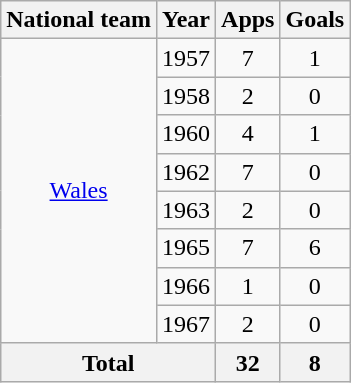<table class="wikitable" style="text-align:center">
<tr>
<th>National team</th>
<th>Year</th>
<th>Apps</th>
<th>Goals</th>
</tr>
<tr>
<td rowspan="8"><a href='#'>Wales</a></td>
<td>1957</td>
<td>7</td>
<td>1</td>
</tr>
<tr>
<td>1958</td>
<td>2</td>
<td>0</td>
</tr>
<tr>
<td>1960</td>
<td>4</td>
<td>1</td>
</tr>
<tr>
<td>1962</td>
<td>7</td>
<td>0</td>
</tr>
<tr>
<td>1963</td>
<td>2</td>
<td>0</td>
</tr>
<tr>
<td>1965</td>
<td>7</td>
<td>6</td>
</tr>
<tr>
<td>1966</td>
<td>1</td>
<td>0</td>
</tr>
<tr>
<td>1967</td>
<td>2</td>
<td>0</td>
</tr>
<tr>
<th colspan="2">Total</th>
<th>32</th>
<th>8</th>
</tr>
</table>
